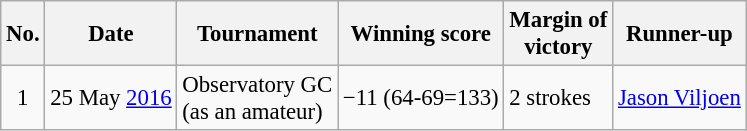<table class="wikitable" style="font-size:95%;">
<tr>
<th>No.</th>
<th>Date</th>
<th>Tournament</th>
<th>Winning score</th>
<th>Margin of<br>victory</th>
<th>Runner-up</th>
</tr>
<tr>
<td align=center>1</td>
<td align=right>25 May <a href='#'>2016</a></td>
<td>Observatory GC<br>(as an amateur)</td>
<td>−11 (64-69=133)</td>
<td>2 strokes</td>
<td> <a href='#'>Jason Viljoen</a></td>
</tr>
</table>
